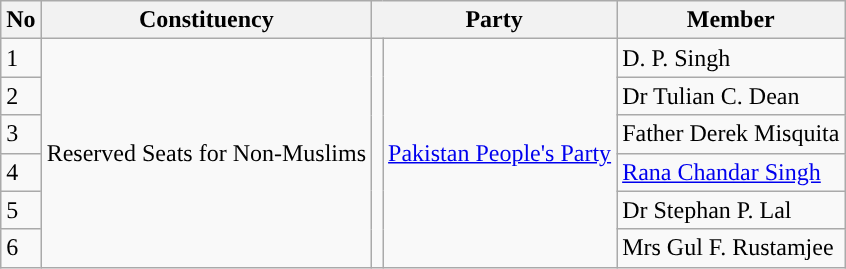<table class="wikitable sortable">
<tr>
<th>No</th>
<th>Constituency</th>
<th colspan="2">Party</th>
<th>Member</th>
</tr>
<tr>
<td>1</td>
<td rowspan="6">Reserved Seats for Non-Muslims</td>
<td rowspan="6" style="background-color:"></td>
<td rowspan="6"><a href='#'>Pakistan People's Party</a></td>
<td>D. P. Singh</td>
</tr>
<tr>
<td>2</td>
<td>Dr Tulian C. Dean</td>
</tr>
<tr>
<td>3</td>
<td>Father Derek Misquita</td>
</tr>
<tr>
<td>4</td>
<td><a href='#'>Rana Chandar Singh</a></td>
</tr>
<tr>
<td>5</td>
<td>Dr Stephan P. Lal</td>
</tr>
<tr>
<td>6</td>
<td>Mrs Gul F. Rustamjee</td>
</tr>
</table>
